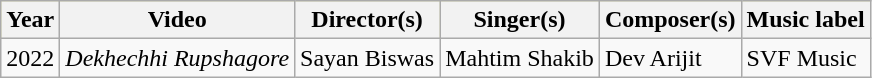<table class="wikitable">
<tr style="background:#ff9; text-align:center;">
<th>Year</th>
<th>Video</th>
<th>Director(s)</th>
<th>Singer(s)</th>
<th>Composer(s)</th>
<th>Music label</th>
</tr>
<tr>
<td>2022</td>
<td><em>Dekhechhi Rupshagore</em></td>
<td>Sayan Biswas</td>
<td>Mahtim Shakib</td>
<td>Dev Arijit</td>
<td>SVF Music</td>
</tr>
</table>
